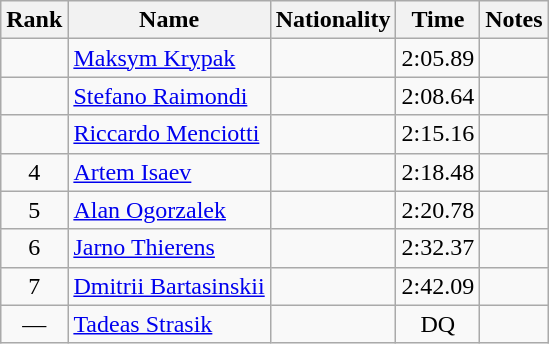<table class="wikitable sortable" style="text-align:center">
<tr>
<th>Rank</th>
<th>Name</th>
<th>Nationality</th>
<th>Time</th>
<th>Notes</th>
</tr>
<tr>
<td></td>
<td align=left><a href='#'>Maksym Krypak</a></td>
<td align=left></td>
<td>2:05.89</td>
<td></td>
</tr>
<tr>
<td></td>
<td align=left><a href='#'>Stefano Raimondi</a></td>
<td align=left></td>
<td>2:08.64</td>
<td></td>
</tr>
<tr>
<td></td>
<td align=left><a href='#'>Riccardo Menciotti</a></td>
<td align=left></td>
<td>2:15.16</td>
<td></td>
</tr>
<tr>
<td>4</td>
<td align=left><a href='#'>Artem Isaev</a></td>
<td align=left></td>
<td>2:18.48</td>
<td></td>
</tr>
<tr>
<td>5</td>
<td align=left><a href='#'>Alan Ogorzalek</a></td>
<td align=left></td>
<td>2:20.78</td>
<td></td>
</tr>
<tr>
<td>6</td>
<td align=left><a href='#'>Jarno Thierens</a></td>
<td align=left></td>
<td>2:32.37</td>
<td></td>
</tr>
<tr>
<td>7</td>
<td align=left><a href='#'>Dmitrii Bartasinskii</a></td>
<td align=left></td>
<td>2:42.09</td>
<td></td>
</tr>
<tr>
<td>—</td>
<td align=left><a href='#'>Tadeas Strasik</a></td>
<td align=left></td>
<td>DQ</td>
<td></td>
</tr>
</table>
